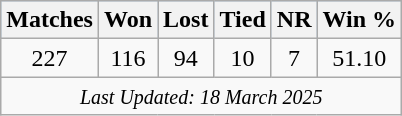<table class="wikitable plainrowheaders sortable"  style="text-align:center;">
<tr style="background:#9cf;">
<th scope="col">Matches</th>
<th scope="col">Won</th>
<th scope="col">Lost</th>
<th scope="col">Tied</th>
<th scope="col">NR</th>
<th scope="col">Win %</th>
</tr>
<tr>
<td>227</td>
<td>116</td>
<td>94</td>
<td>10</td>
<td>7</td>
<td>51.10</td>
</tr>
<tr>
<td colspan="7"><small><em>Last Updated: 18 March 2025</em></small></td>
</tr>
</table>
